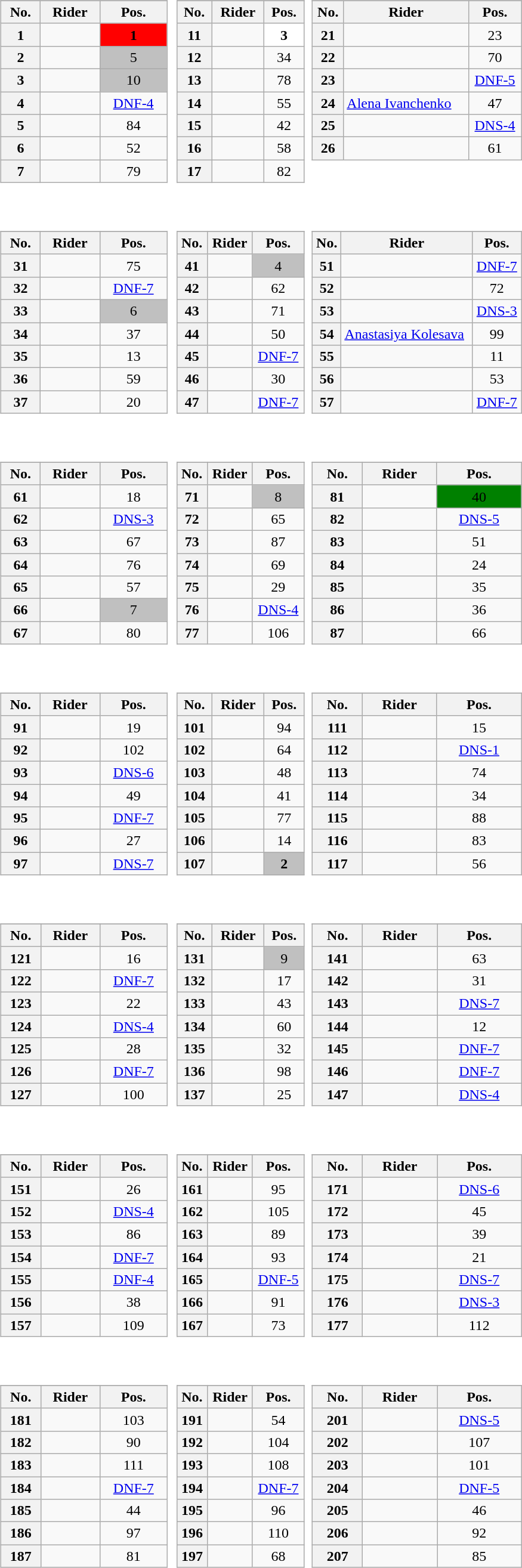<table>
<tr valign="top">
<td style="width:33%;"><br><table class="wikitable plainrowheaders" style="text-align:center; width:97%">
<tr>
</tr>
<tr style="text-align:center;">
<th scope="col">No.</th>
<th scope="col">Rider</th>
<th scope="col">Pos.</th>
</tr>
<tr>
<th scope="row" style="text-align:center;">1</th>
<td style="text-align:left;"> </td>
<td style="text-align:center; background:red;"><strong>1</strong></td>
</tr>
<tr>
<th scope="row" style="text-align:center;">2</th>
<td style="text-align:left;"></td>
<td style="text-align:center; background:silver;">5</td>
</tr>
<tr>
<th scope="row" style="text-align:center;">3</th>
<td style="text-align:left;"></td>
<td style="text-align:center; background:silver;">10</td>
</tr>
<tr>
<th scope="row" style="text-align:center;">4</th>
<td style="text-align:left;"></td>
<td><a href='#'>DNF-4</a></td>
</tr>
<tr>
<th scope="row" style="text-align:center;">5</th>
<td style="text-align:left;"></td>
<td>84</td>
</tr>
<tr>
<th scope="row" style="text-align:center;">6</th>
<td style="text-align:left;"></td>
<td>52</td>
</tr>
<tr>
<th scope="row" style="text-align:center;">7</th>
<td style="text-align:left;"></td>
<td>79</td>
</tr>
</table>
</td>
<td><br><table class="wikitable plainrowheaders" style="text-align:center; width:97%">
<tr>
</tr>
<tr style="text-align:center;">
<th scope="col">No.</th>
<th scope="col">Rider</th>
<th scope="col">Pos.</th>
</tr>
<tr>
<th scope="row" style="text-align:center;">11</th>
<td style="text-align:left;"> </td>
<td style="text-align:center; background:white;"><strong>3</strong></td>
</tr>
<tr>
<th scope="row" style="text-align:center;">12</th>
<td style="text-align:left;"></td>
<td>34</td>
</tr>
<tr>
<th scope="row" style="text-align:center;">13</th>
<td style="text-align:left;"></td>
<td>78</td>
</tr>
<tr>
<th scope="row" style="text-align:center;">14</th>
<td style="text-align:left;"></td>
<td>55</td>
</tr>
<tr>
<th scope="row" style="text-align:center;">15</th>
<td style="text-align:left;"></td>
<td>42</td>
</tr>
<tr>
<th scope="row" style="text-align:center;">16</th>
<td style="text-align:left;"></td>
<td>58</td>
</tr>
<tr>
<th scope="row" style="text-align:center;">17</th>
<td style="text-align:left;"></td>
<td>82</td>
</tr>
</table>
</td>
<td><br><table class="wikitable plainrowheaders" style="text-align:center; width:97%">
<tr>
</tr>
<tr style="text-align:center;">
<th scope="col">No.</th>
<th scope="col">Rider</th>
<th scope="col">Pos.</th>
</tr>
<tr>
<th scope="row" style="text-align:center;">21</th>
<td style="text-align:left;"></td>
<td>23</td>
</tr>
<tr>
<th scope="row" style="text-align:center;">22</th>
<td style="text-align:left;"></td>
<td>70</td>
</tr>
<tr>
<th scope="row" style="text-align:center;">23</th>
<td style="text-align:left;"></td>
<td><a href='#'>DNF-5</a></td>
</tr>
<tr>
<th scope="row" style="text-align:center;">24</th>
<td style="text-align:left;"> <a href='#'>Alena Ivanchenko</a></td>
<td>47</td>
</tr>
<tr>
<th scope="row" style="text-align:center;">25</th>
<td style="text-align:left;"></td>
<td><a href='#'>DNS-4</a></td>
</tr>
<tr>
<th scope="row" style="text-align:center;">26</th>
<td style="text-align:left;"></td>
<td>61</td>
</tr>
</table>
</td>
<td></td>
</tr>
<tr valign="top">
<td style="width:33%;"><br><table class="wikitable plainrowheaders" style="text-align:center; width:97%">
<tr>
</tr>
<tr style="text-align:center;">
<th scope="col">No.</th>
<th scope="col">Rider</th>
<th scope="col">Pos.</th>
</tr>
<tr>
<th scope="row" style="text-align:center;">31</th>
<td style="text-align:left;"></td>
<td>75</td>
</tr>
<tr>
<th scope="row" style="text-align:center;">32</th>
<td style="text-align:left;"></td>
<td><a href='#'>DNF-7</a></td>
</tr>
<tr>
<th scope="row" style="text-align:center;">33</th>
<td style="text-align:left;"></td>
<td style="text-align:center; background:silver;">6</td>
</tr>
<tr>
<th scope="row" style="text-align:center;">34</th>
<td style="text-align:left;"></td>
<td>37</td>
</tr>
<tr>
<th scope="row" style="text-align:center;">35</th>
<td style="text-align:left;"></td>
<td>13</td>
</tr>
<tr>
<th scope="row" style="text-align:center;">36</th>
<td style="text-align:left;"></td>
<td>59</td>
</tr>
<tr>
<th scope="row" style="text-align:center;">37</th>
<td style="text-align:left;"></td>
<td>20</td>
</tr>
</table>
</td>
<td><br><table class="wikitable plainrowheaders" style="text-align:center; width:97%">
<tr>
</tr>
<tr style="text-align:center;">
<th scope="col">No.</th>
<th scope="col">Rider</th>
<th scope="col">Pos.</th>
</tr>
<tr>
<th scope="row" style="text-align:center;">41</th>
<td style="text-align:left;"></td>
<td style="text-align:center; background:silver;">4</td>
</tr>
<tr>
<th scope="row" style="text-align:center;">42</th>
<td style="text-align:left;"></td>
<td>62</td>
</tr>
<tr>
<th scope="row" style="text-align:center;">43</th>
<td style="text-align:left;"></td>
<td>71</td>
</tr>
<tr>
<th scope="row" style="text-align:center;">44</th>
<td style="text-align:left;"></td>
<td>50</td>
</tr>
<tr>
<th scope="row" style="text-align:center;">45</th>
<td style="text-align:left;"></td>
<td><a href='#'>DNF-7</a></td>
</tr>
<tr>
<th scope="row" style="text-align:center;">46</th>
<td style="text-align:left;"></td>
<td>30</td>
</tr>
<tr>
<th scope="row" style="text-align:center;">47</th>
<td style="text-align:left;"></td>
<td><a href='#'>DNF-7</a></td>
</tr>
</table>
</td>
<td><br><table class="wikitable plainrowheaders" style="text-align:center; width:97%">
<tr>
</tr>
<tr style="text-align:center;">
<th scope="col">No.</th>
<th scope="col">Rider</th>
<th scope="col">Pos.</th>
</tr>
<tr>
<th scope="row" style="text-align:center;">51</th>
<td style="text-align:left;"></td>
<td><a href='#'>DNF-7</a></td>
</tr>
<tr>
<th scope="row" style="text-align:center;">52</th>
<td style="text-align:left;"></td>
<td>72</td>
</tr>
<tr>
<th scope="row" style="text-align:center;">53</th>
<td style="text-align:left;"></td>
<td><a href='#'>DNS-3</a></td>
</tr>
<tr>
<th scope="row" style="text-align:center;">54</th>
<td style="text-align:left;"> <a href='#'>Anastasiya Kolesava</a></td>
<td>99</td>
</tr>
<tr>
<th scope="row" style="text-align:center;">55</th>
<td style="text-align:left;"></td>
<td>11</td>
</tr>
<tr>
<th scope="row" style="text-align:center;">56</th>
<td style="text-align:left;"></td>
<td>53</td>
</tr>
<tr>
<th scope="row" style="text-align:center;">57</th>
<td style="text-align:left;"></td>
<td><a href='#'>DNF-7</a></td>
</tr>
</table>
</td>
<td></td>
</tr>
<tr valign="top">
<td style="width:33%;"><br><table class="wikitable plainrowheaders" style="text-align:center; width:97%">
<tr>
</tr>
<tr style="text-align:center;">
<th scope="col">No.</th>
<th scope="col">Rider</th>
<th scope="col">Pos.</th>
</tr>
<tr>
<th scope="row" style="text-align:center;">61</th>
<td style="text-align:left;"></td>
<td>18</td>
</tr>
<tr>
<th scope="row" style="text-align:center;">62</th>
<td style="text-align:left;"></td>
<td><a href='#'>DNS-3</a></td>
</tr>
<tr>
<th scope="row" style="text-align:center;">63</th>
<td style="text-align:left;"></td>
<td>67</td>
</tr>
<tr>
<th scope="row" style="text-align:center;">64</th>
<td style="text-align:left;"></td>
<td>76</td>
</tr>
<tr>
<th scope="row" style="text-align:center;">65</th>
<td style="text-align:left;"></td>
<td>57</td>
</tr>
<tr>
<th scope="row" style="text-align:center;">66</th>
<td style="text-align:left;"></td>
<td style="text-align:center; background:silver;">7</td>
</tr>
<tr>
<th scope="row" style="text-align:center;">67</th>
<td style="text-align:left;"></td>
<td>80</td>
</tr>
</table>
</td>
<td><br><table class="wikitable plainrowheaders" style="text-align:center; width:97%">
<tr>
</tr>
<tr style="text-align:center;">
<th scope="col">No.</th>
<th scope="col">Rider</th>
<th scope="col">Pos.</th>
</tr>
<tr>
<th scope="row" style="text-align:center;">71</th>
<td style="text-align:left;"></td>
<td style="text-align:center; background:silver;">8</td>
</tr>
<tr>
<th scope="row" style="text-align:center;">72</th>
<td style="text-align:left;"></td>
<td>65</td>
</tr>
<tr>
<th scope="row" style="text-align:center;">73</th>
<td style="text-align:left;"></td>
<td>87</td>
</tr>
<tr>
<th scope="row" style="text-align:center;">74</th>
<td style="text-align:left;"></td>
<td>69</td>
</tr>
<tr>
<th scope="row" style="text-align:center;">75</th>
<td style="text-align:left;"></td>
<td>29</td>
</tr>
<tr>
<th scope="row" style="text-align:center;">76</th>
<td style="text-align:left;"></td>
<td><a href='#'>DNS-4</a></td>
</tr>
<tr>
<th scope="row" style="text-align:center;">77</th>
<td style="text-align:left;"></td>
<td>106</td>
</tr>
</table>
</td>
<td><br><table class="wikitable plainrowheaders" style="text-align:center; width:97%">
<tr>
</tr>
<tr style="text-align:center;">
<th scope="col">No.</th>
<th scope="col">Rider</th>
<th scope="col">Pos.</th>
</tr>
<tr>
<th scope="row" style="text-align:center;">81</th>
<td style="text-align:left;"> </td>
<td style="text-align:center; background:#008000;">40</td>
</tr>
<tr>
<th scope="row" style="text-align:center;">82</th>
<td style="text-align:left;"></td>
<td><a href='#'>DNS-5</a></td>
</tr>
<tr>
<th scope="row" style="text-align:center;">83</th>
<td style="text-align:left;"></td>
<td>51</td>
</tr>
<tr>
<th scope="row" style="text-align:center;">84</th>
<td style="text-align:left;"></td>
<td>24</td>
</tr>
<tr>
<th scope="row" style="text-align:center;">85</th>
<td style="text-align:left;"></td>
<td>35</td>
</tr>
<tr>
<th scope="row" style="text-align:center;">86</th>
<td style="text-align:left;"></td>
<td>36</td>
</tr>
<tr>
<th scope="row" style="text-align:center;">87</th>
<td style="text-align:left;"></td>
<td>66</td>
</tr>
</table>
</td>
<td></td>
</tr>
<tr valign="top">
<td style="width:33%;"><br><table class="wikitable plainrowheaders" style="text-align:center; width:97%">
<tr>
</tr>
<tr style="text-align:center;">
<th scope="col">No.</th>
<th scope="col">Rider</th>
<th scope="col">Pos.</th>
</tr>
<tr>
<th scope="row" style="text-align:center;">91</th>
<td style="text-align:left;"></td>
<td>19</td>
</tr>
<tr>
<th scope="row" style="text-align:center;">92</th>
<td style="text-align:left;"></td>
<td>102</td>
</tr>
<tr>
<th scope="row" style="text-align:center;">93</th>
<td style="text-align:left;"></td>
<td><a href='#'>DNS-6</a></td>
</tr>
<tr>
<th scope="row" style="text-align:center;">94</th>
<td style="text-align:left;"></td>
<td>49</td>
</tr>
<tr>
<th scope="row" style="text-align:center;">95</th>
<td style="text-align:left;"></td>
<td><a href='#'>DNF-7</a></td>
</tr>
<tr>
<th scope="row" style="text-align:center;">96</th>
<td style="text-align:left;"></td>
<td>27</td>
</tr>
<tr>
<th scope="row" style="text-align:center;">97</th>
<td style="text-align:left;"></td>
<td><a href='#'>DNS-7</a></td>
</tr>
</table>
</td>
<td><br><table class="wikitable plainrowheaders" style="text-align:center; width:97%">
<tr>
</tr>
<tr style="text-align:center;">
<th scope="col">No.</th>
<th scope="col">Rider</th>
<th scope="col">Pos.</th>
</tr>
<tr>
<th scope="row" style="text-align:center;">101</th>
<td style="text-align:left;"></td>
<td>94</td>
</tr>
<tr>
<th scope="row" style="text-align:center;">102</th>
<td style="text-align:left;"></td>
<td>64</td>
</tr>
<tr>
<th scope="row" style="text-align:center;">103</th>
<td style="text-align:left;"></td>
<td>48</td>
</tr>
<tr>
<th scope="row" style="text-align:center;">104</th>
<td style="text-align:left;"></td>
<td>41</td>
</tr>
<tr>
<th scope="row" style="text-align:center;">105</th>
<td style="text-align:left;"></td>
<td>77</td>
</tr>
<tr>
<th scope="row" style="text-align:center;">106</th>
<td style="text-align:left;"></td>
<td>14</td>
</tr>
<tr>
<th scope="row" style="text-align:center;">107</th>
<td style="text-align:left;"></td>
<td style="text-align:center; background:silver;"><strong>2</strong></td>
</tr>
</table>
</td>
<td><br><table class="wikitable plainrowheaders" style="text-align:center; width:97%">
<tr>
</tr>
<tr style="text-align:center;">
<th scope="col">No.</th>
<th scope="col">Rider</th>
<th scope="col">Pos.</th>
</tr>
<tr>
<th scope="row" style="text-align:center;">111</th>
<td style="text-align:left;"></td>
<td>15</td>
</tr>
<tr>
<th scope="row" style="text-align:center;">112</th>
<td style="text-align:left;"></td>
<td><a href='#'>DNS-1</a></td>
</tr>
<tr>
<th scope="row" style="text-align:center;">113</th>
<td style="text-align:left;"></td>
<td>74</td>
</tr>
<tr>
<th scope="row" style="text-align:center;">114</th>
<td style="text-align:left;"></td>
<td>34</td>
</tr>
<tr>
<th scope="row" style="text-align:center;">115</th>
<td style="text-align:left;"></td>
<td>88</td>
</tr>
<tr>
<th scope="row" style="text-align:center;">116</th>
<td style="text-align:left;"></td>
<td>83</td>
</tr>
<tr>
<th scope="row" style="text-align:center;">117</th>
<td style="text-align:left;"></td>
<td>56</td>
</tr>
</table>
</td>
<td></td>
</tr>
<tr valign="top">
<td style="width:33%;"><br><table class="wikitable plainrowheaders" style="text-align:center; width:97%">
<tr>
</tr>
<tr style="text-align:center;">
<th scope="col">No.</th>
<th scope="col">Rider</th>
<th scope="col">Pos.</th>
</tr>
<tr>
<th scope="row" style="text-align:center;">121</th>
<td style="text-align:left;"></td>
<td>16</td>
</tr>
<tr>
<th scope="row" style="text-align:center;">122</th>
<td style="text-align:left;"></td>
<td><a href='#'>DNF-7</a></td>
</tr>
<tr>
<th scope="row" style="text-align:center;">123</th>
<td style="text-align:left;"></td>
<td>22</td>
</tr>
<tr>
<th scope="row" style="text-align:center;">124</th>
<td style="text-align:left;"></td>
<td><a href='#'>DNS-4</a></td>
</tr>
<tr>
<th scope="row" style="text-align:center;">125</th>
<td style="text-align:left;"></td>
<td>28</td>
</tr>
<tr>
<th scope="row" style="text-align:center;">126</th>
<td style="text-align:left;"></td>
<td><a href='#'>DNF-7</a></td>
</tr>
<tr>
<th scope="row" style="text-align:center;">127</th>
<td style="text-align:left;"></td>
<td>100</td>
</tr>
</table>
</td>
<td><br><table class="wikitable plainrowheaders" style="text-align:center; width:97%">
<tr>
</tr>
<tr style="text-align:center;">
<th scope="col">No.</th>
<th scope="col">Rider</th>
<th scope="col">Pos.</th>
</tr>
<tr>
<th scope="row" style="text-align:center;">131</th>
<td style="text-align:left;"></td>
<td style="text-align:center; background:silver;">9</td>
</tr>
<tr>
<th scope="row" style="text-align:center;">132</th>
<td style="text-align:left;"></td>
<td>17</td>
</tr>
<tr>
<th scope="row" style="text-align:center;">133</th>
<td style="text-align:left;"></td>
<td>43</td>
</tr>
<tr>
<th scope="row" style="text-align:center;">134</th>
<td style="text-align:left;"></td>
<td>60</td>
</tr>
<tr>
<th scope="row" style="text-align:center;">135</th>
<td style="text-align:left;"></td>
<td>32</td>
</tr>
<tr>
<th scope="row" style="text-align:center;">136</th>
<td style="text-align:left;"></td>
<td>98</td>
</tr>
<tr>
<th scope="row" style="text-align:center;">137</th>
<td style="text-align:left;"></td>
<td>25</td>
</tr>
</table>
</td>
<td><br><table class="wikitable plainrowheaders" style="text-align:center; width:97%">
<tr>
</tr>
<tr style="text-align:center;">
<th scope="col">No.</th>
<th scope="col">Rider</th>
<th scope="col">Pos.</th>
</tr>
<tr>
<th scope="row" style="text-align:center;">141</th>
<td style="text-align:left;"></td>
<td>63</td>
</tr>
<tr>
<th scope="row" style="text-align:center;">142</th>
<td style="text-align:left;"></td>
<td>31</td>
</tr>
<tr>
<th scope="row" style="text-align:center;">143</th>
<td style="text-align:left;"></td>
<td><a href='#'>DNS-7</a></td>
</tr>
<tr>
<th scope="row" style="text-align:center;">144</th>
<td style="text-align:left;"></td>
<td>12</td>
</tr>
<tr>
<th scope="row" style="text-align:center;">145</th>
<td style="text-align:left;"></td>
<td><a href='#'>DNF-7</a></td>
</tr>
<tr>
<th scope="row" style="text-align:center;">146</th>
<td style="text-align:left;"></td>
<td><a href='#'>DNF-7</a></td>
</tr>
<tr>
<th scope="row" style="text-align:center;">147</th>
<td style="text-align:left;"></td>
<td><a href='#'>DNS-4</a></td>
</tr>
</table>
</td>
<td></td>
</tr>
<tr valign="top">
<td style="width:33%;"><br><table class="wikitable plainrowheaders" style="text-align:center; width:97%">
<tr>
</tr>
<tr style="text-align:center;">
<th scope="col">No.</th>
<th scope="col">Rider</th>
<th scope="col">Pos.</th>
</tr>
<tr>
<th scope="row" style="text-align:center;">151</th>
<td style="text-align:left;"></td>
<td>26</td>
</tr>
<tr>
<th scope="row" style="text-align:center;">152</th>
<td style="text-align:left;"></td>
<td><a href='#'>DNS-4</a></td>
</tr>
<tr>
<th scope="row" style="text-align:center;">153</th>
<td style="text-align:left;"></td>
<td>86</td>
</tr>
<tr>
<th scope="row" style="text-align:center;">154</th>
<td style="text-align:left;"></td>
<td><a href='#'>DNF-7</a></td>
</tr>
<tr>
<th scope="row" style="text-align:center;">155</th>
<td style="text-align:left;"></td>
<td><a href='#'>DNF-4</a></td>
</tr>
<tr>
<th scope="row" style="text-align:center;">156</th>
<td style="text-align:left;"></td>
<td>38</td>
</tr>
<tr>
<th scope="row" style="text-align:center;">157</th>
<td style="text-align:left;"></td>
<td>109</td>
</tr>
</table>
</td>
<td><br><table class="wikitable plainrowheaders" style="text-align:center; width:97%">
<tr>
</tr>
<tr style="text-align:center;">
<th scope="col">No.</th>
<th scope="col">Rider</th>
<th scope="col">Pos.</th>
</tr>
<tr>
<th scope="row" style="text-align:center;">161</th>
<td style="text-align:left;"></td>
<td>95</td>
</tr>
<tr>
<th scope="row" style="text-align:center;">162</th>
<td style="text-align:left;"></td>
<td>105</td>
</tr>
<tr>
<th scope="row" style="text-align:center;">163</th>
<td style="text-align:left;"></td>
<td>89</td>
</tr>
<tr>
<th scope="row" style="text-align:center;">164</th>
<td style="text-align:left;"></td>
<td>93</td>
</tr>
<tr>
<th scope="row" style="text-align:center;">165</th>
<td style="text-align:left;"></td>
<td><a href='#'>DNF-5</a></td>
</tr>
<tr>
<th scope="row" style="text-align:center;">166</th>
<td style="text-align:left;"></td>
<td>91</td>
</tr>
<tr>
<th scope="row" style="text-align:center;">167</th>
<td style="text-align:left;"></td>
<td>73</td>
</tr>
</table>
</td>
<td><br><table class="wikitable plainrowheaders" style="text-align:center; width:97%">
<tr>
</tr>
<tr style="text-align:center;">
<th scope="col">No.</th>
<th scope="col">Rider</th>
<th scope="col">Pos.</th>
</tr>
<tr>
<th scope="row" style="text-align:center;">171</th>
<td style="text-align:left;"></td>
<td><a href='#'>DNS-6</a></td>
</tr>
<tr>
<th scope="row" style="text-align:center;">172</th>
<td style="text-align:left;"></td>
<td>45</td>
</tr>
<tr>
<th scope="row" style="text-align:center;">173</th>
<td style="text-align:left;"></td>
<td>39</td>
</tr>
<tr>
<th scope="row" style="text-align:center;">174</th>
<td style="text-align:left;"></td>
<td>21</td>
</tr>
<tr>
<th scope="row" style="text-align:center;">175</th>
<td style="text-align:left;"></td>
<td><a href='#'>DNS-7</a></td>
</tr>
<tr>
<th scope="row" style="text-align:center;">176</th>
<td style="text-align:left;"></td>
<td><a href='#'>DNS-3</a></td>
</tr>
<tr>
<th scope="row" style="text-align:center;">177</th>
<td style="text-align:left;"></td>
<td>112</td>
</tr>
</table>
</td>
<td></td>
</tr>
<tr valign="top">
<td style="width:33%;"><br><table class="wikitable plainrowheaders" style="text-align:center; width:97%">
<tr>
</tr>
<tr style="text-align:center;">
<th scope="col">No.</th>
<th scope="col">Rider</th>
<th scope="col">Pos.</th>
</tr>
<tr>
<th scope="row" style="text-align:center;">181</th>
<td style="text-align:left;"></td>
<td>103</td>
</tr>
<tr>
<th scope="row" style="text-align:center;">182</th>
<td style="text-align:left;"></td>
<td>90</td>
</tr>
<tr>
<th scope="row" style="text-align:center;">183</th>
<td style="text-align:left;"></td>
<td>111</td>
</tr>
<tr>
<th scope="row" style="text-align:center;">184</th>
<td style="text-align:left;"></td>
<td><a href='#'>DNF-7</a></td>
</tr>
<tr>
<th scope="row" style="text-align:center;">185</th>
<td style="text-align:left;"></td>
<td>44</td>
</tr>
<tr>
<th scope="row" style="text-align:center;">186</th>
<td style="text-align:left;"></td>
<td>97</td>
</tr>
<tr>
<th scope="row" style="text-align:center;">187</th>
<td style="text-align:left;"></td>
<td>81</td>
</tr>
</table>
</td>
<td><br><table class="wikitable plainrowheaders" style="text-align:center; width:97%">
<tr>
</tr>
<tr style="text-align:center;">
<th scope="col">No.</th>
<th scope="col">Rider</th>
<th scope="col">Pos.</th>
</tr>
<tr>
<th scope="row" style="text-align:center;">191</th>
<td style="text-align:left;"></td>
<td>54</td>
</tr>
<tr>
<th scope="row" style="text-align:center;">192</th>
<td style="text-align:left;"></td>
<td>104</td>
</tr>
<tr>
<th scope="row" style="text-align:center;">193</th>
<td style="text-align:left;"></td>
<td>108</td>
</tr>
<tr>
<th scope="row" style="text-align:center;">194</th>
<td style="text-align:left;"></td>
<td><a href='#'>DNF-7</a></td>
</tr>
<tr>
<th scope="row" style="text-align:center;">195</th>
<td style="text-align:left;"></td>
<td>96</td>
</tr>
<tr>
<th scope="row" style="text-align:center;">196</th>
<td style="text-align:left;"></td>
<td>110</td>
</tr>
<tr>
<th scope="row" style="text-align:center;">197</th>
<td style="text-align:left;"></td>
<td>68</td>
</tr>
</table>
</td>
<td><br><table class="wikitable plainrowheaders" style="text-align:center; width:97%">
<tr>
</tr>
<tr style="text-align:center;">
<th scope="col">No.</th>
<th scope="col">Rider</th>
<th scope="col">Pos.</th>
</tr>
<tr>
<th scope="row" style="text-align:center;">201</th>
<td style="text-align:left;"></td>
<td><a href='#'>DNS-5</a></td>
</tr>
<tr>
<th scope="row" style="text-align:center;">202</th>
<td style="text-align:left;"></td>
<td>107</td>
</tr>
<tr>
<th scope="row" style="text-align:center;">203</th>
<td style="text-align:left;"></td>
<td>101</td>
</tr>
<tr>
<th scope="row" style="text-align:center;">204</th>
<td style="text-align:left;"></td>
<td><a href='#'>DNF-5</a></td>
</tr>
<tr>
<th scope="row" style="text-align:center;">205</th>
<td style="text-align:left;"></td>
<td>46</td>
</tr>
<tr>
<th scope="row" style="text-align:center;">206</th>
<td style="text-align:left;"></td>
<td>92</td>
</tr>
<tr>
<th scope="row" style="text-align:center;">207</th>
<td style="text-align:left;"></td>
<td>85</td>
</tr>
</table>
</td>
</tr>
</table>
